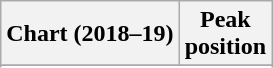<table class="wikitable">
<tr>
<th>Chart (2018–19)</th>
<th>Peak<br>position</th>
</tr>
<tr>
</tr>
<tr>
</tr>
<tr>
</tr>
</table>
